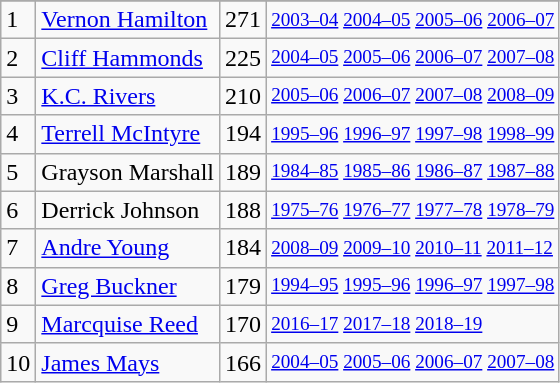<table class="wikitable">
<tr>
</tr>
<tr>
<td>1</td>
<td><a href='#'>Vernon Hamilton</a></td>
<td>271</td>
<td style="font-size:80%;"><a href='#'>2003–04</a> <a href='#'>2004–05</a> <a href='#'>2005–06</a> <a href='#'>2006–07</a></td>
</tr>
<tr>
<td>2</td>
<td><a href='#'>Cliff Hammonds</a></td>
<td>225</td>
<td style="font-size:80%;"><a href='#'>2004–05</a> <a href='#'>2005–06</a> <a href='#'>2006–07</a> <a href='#'>2007–08</a></td>
</tr>
<tr>
<td>3</td>
<td><a href='#'>K.C. Rivers</a></td>
<td>210</td>
<td style="font-size:80%;"><a href='#'>2005–06</a> <a href='#'>2006–07</a> <a href='#'>2007–08</a> <a href='#'>2008–09</a></td>
</tr>
<tr>
<td>4</td>
<td><a href='#'>Terrell McIntyre</a></td>
<td>194</td>
<td style="font-size:80%;"><a href='#'>1995–96</a> <a href='#'>1996–97</a> <a href='#'>1997–98</a> <a href='#'>1998–99</a></td>
</tr>
<tr>
<td>5</td>
<td>Grayson Marshall</td>
<td>189</td>
<td style="font-size:80%;"><a href='#'>1984–85</a> <a href='#'>1985–86</a> <a href='#'>1986–87</a> <a href='#'>1987–88</a></td>
</tr>
<tr>
<td>6</td>
<td>Derrick Johnson</td>
<td>188</td>
<td style="font-size:80%;"><a href='#'>1975–76</a> <a href='#'>1976–77</a> <a href='#'>1977–78</a> <a href='#'>1978–79</a></td>
</tr>
<tr>
<td>7</td>
<td><a href='#'>Andre Young</a></td>
<td>184</td>
<td style="font-size:80%;"><a href='#'>2008–09</a> <a href='#'>2009–10</a> <a href='#'>2010–11</a> <a href='#'>2011–12</a></td>
</tr>
<tr>
<td>8</td>
<td><a href='#'>Greg Buckner</a></td>
<td>179</td>
<td style="font-size:80%;"><a href='#'>1994–95</a> <a href='#'>1995–96</a> <a href='#'>1996–97</a> <a href='#'>1997–98</a></td>
</tr>
<tr>
<td>9</td>
<td><a href='#'>Marcquise Reed</a></td>
<td>170</td>
<td style="font-size:80%;"><a href='#'>2016–17</a> <a href='#'>2017–18</a> <a href='#'>2018–19</a></td>
</tr>
<tr>
<td>10</td>
<td><a href='#'>James Mays</a></td>
<td>166</td>
<td style="font-size:80%;"><a href='#'>2004–05</a> <a href='#'>2005–06</a> <a href='#'>2006–07</a> <a href='#'>2007–08</a></td>
</tr>
</table>
